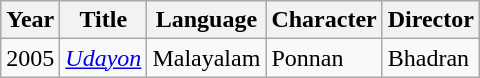<table class="wikitable sortable">
<tr>
<th scope="col">Year</th>
<th scope="col">Title</th>
<th scope="col">Language</th>
<th scope="col">Character</th>
<th scope="col">Director</th>
</tr>
<tr>
<td>2005</td>
<td><em><a href='#'>Udayon</a></em></td>
<td>Malayalam</td>
<td>Ponnan</td>
<td>Bhadran</td>
</tr>
</table>
